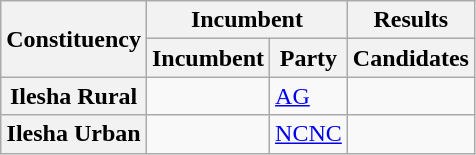<table class="wikitable sortable">
<tr>
<th rowspan="2">Constituency</th>
<th colspan="2">Incumbent</th>
<th>Results</th>
</tr>
<tr valign="bottom">
<th>Incumbent</th>
<th>Party</th>
<th>Candidates</th>
</tr>
<tr>
<th>Ilesha Rural</th>
<td></td>
<td><a href='#'>AG</a></td>
<td nowrap=""></td>
</tr>
<tr>
<th>Ilesha Urban</th>
<td></td>
<td><a href='#'>NCNC</a></td>
<td nowrap=""></td>
</tr>
</table>
